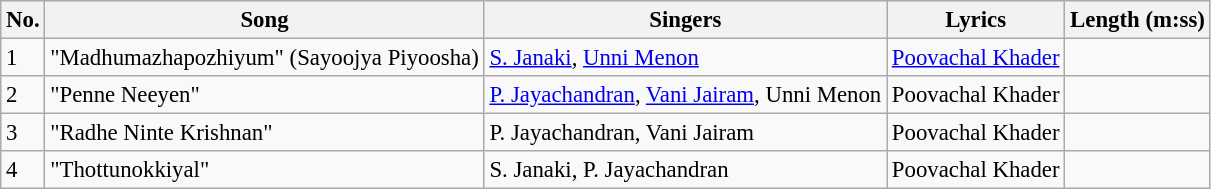<table class="wikitable" style="font-size:95%;">
<tr>
<th>No.</th>
<th>Song</th>
<th>Singers</th>
<th>Lyrics</th>
<th>Length (m:ss)</th>
</tr>
<tr>
<td>1</td>
<td>"Madhumazhapozhiyum" (Sayoojya Piyoosha)</td>
<td><a href='#'>S. Janaki</a>, <a href='#'>Unni Menon</a></td>
<td><a href='#'>Poovachal Khader</a></td>
<td></td>
</tr>
<tr>
<td>2</td>
<td>"Penne Neeyen"</td>
<td><a href='#'>P. Jayachandran</a>, <a href='#'>Vani Jairam</a>, Unni Menon</td>
<td>Poovachal Khader</td>
<td></td>
</tr>
<tr>
<td>3</td>
<td>"Radhe Ninte Krishnan"</td>
<td>P. Jayachandran, Vani Jairam</td>
<td>Poovachal Khader</td>
<td></td>
</tr>
<tr>
<td>4</td>
<td>"Thottunokkiyal"</td>
<td>S. Janaki, P. Jayachandran</td>
<td>Poovachal Khader</td>
<td></td>
</tr>
</table>
